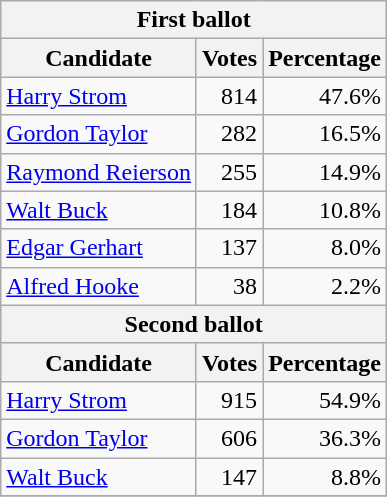<table class="wikitable">
<tr>
<th colspan="3" align="left"><strong>First ballot</strong></th>
</tr>
<tr>
<th>Candidate</th>
<th>Votes</th>
<th>Percentage</th>
</tr>
<tr>
<td><a href='#'>Harry Strom</a></td>
<td align="right">814</td>
<td align="right">47.6%</td>
</tr>
<tr>
<td><a href='#'>Gordon Taylor</a></td>
<td align="right">282</td>
<td align="right">16.5%</td>
</tr>
<tr>
<td><a href='#'>Raymond Reierson</a></td>
<td align="right">255</td>
<td align="right">14.9%</td>
</tr>
<tr>
<td><a href='#'>Walt Buck</a></td>
<td align="right">184</td>
<td align="right">10.8%</td>
</tr>
<tr>
<td><a href='#'>Edgar Gerhart</a></td>
<td align="right">137</td>
<td align="right">8.0%</td>
</tr>
<tr>
<td><a href='#'>Alfred Hooke</a></td>
<td align="right">38</td>
<td align="right">2.2%</td>
</tr>
<tr>
<th colspan="3" align="left"><strong>Second ballot</strong></th>
</tr>
<tr>
<th>Candidate</th>
<th>Votes</th>
<th>Percentage</th>
</tr>
<tr>
<td><a href='#'>Harry Strom</a></td>
<td align="right">915</td>
<td align="right">54.9%</td>
</tr>
<tr>
<td><a href='#'>Gordon Taylor</a></td>
<td align="right">606</td>
<td align="right">36.3%</td>
</tr>
<tr>
<td><a href='#'>Walt Buck</a></td>
<td align="right">147</td>
<td align="right">8.8%</td>
</tr>
<tr>
</tr>
</table>
